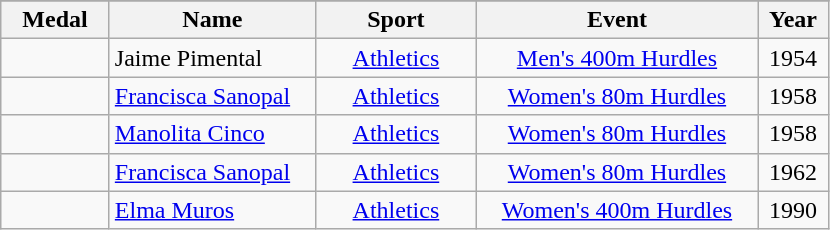<table class="wikitable"  style="font-size:100%;  text-align:center;">
<tr>
</tr>
<tr>
<th width="65">Medal</th>
<th width="130">Name</th>
<th width="100">Sport</th>
<th width="180">Event</th>
<th width="40">Year</th>
</tr>
<tr>
<td></td>
<td align=left>Jaime Pimental</td>
<td><a href='#'>Athletics</a></td>
<td><a href='#'>Men's 400m Hurdles</a></td>
<td>1954</td>
</tr>
<tr>
<td></td>
<td align=left><a href='#'>Francisca Sanopal</a></td>
<td><a href='#'>Athletics</a></td>
<td><a href='#'>Women's 80m Hurdles</a></td>
<td>1958</td>
</tr>
<tr>
<td></td>
<td align=left><a href='#'>Manolita Cinco</a></td>
<td><a href='#'>Athletics</a></td>
<td><a href='#'>Women's 80m Hurdles</a></td>
<td>1958</td>
</tr>
<tr>
<td></td>
<td align=left><a href='#'>Francisca Sanopal</a></td>
<td><a href='#'>Athletics</a></td>
<td><a href='#'>Women's 80m Hurdles</a></td>
<td>1962</td>
</tr>
<tr>
<td></td>
<td align=left><a href='#'>Elma Muros</a></td>
<td><a href='#'>Athletics</a></td>
<td><a href='#'>Women's 400m Hurdles</a></td>
<td>1990</td>
</tr>
</table>
